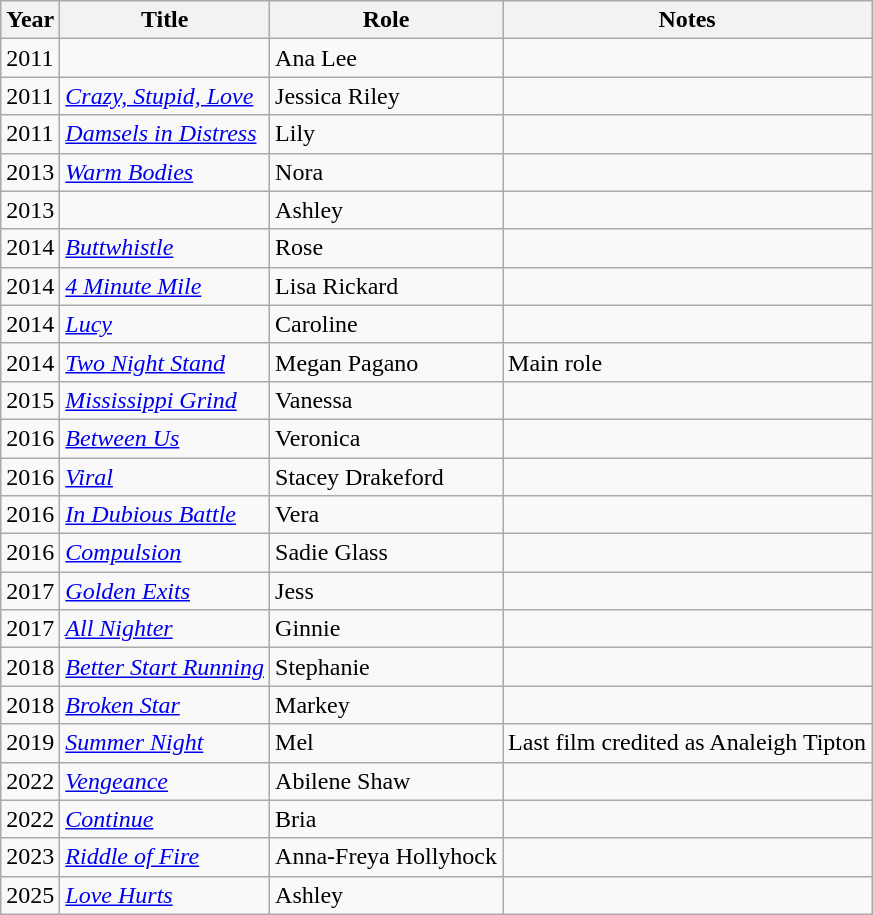<table class="wikitable sortable">
<tr>
<th>Year</th>
<th>Title</th>
<th>Role</th>
<th class="unsortable">Notes</th>
</tr>
<tr>
<td>2011</td>
<td><em></em></td>
<td>Ana Lee</td>
<td></td>
</tr>
<tr>
<td>2011</td>
<td><em><a href='#'>Crazy, Stupid, Love</a></em></td>
<td>Jessica Riley</td>
<td></td>
</tr>
<tr>
<td>2011</td>
<td><em><a href='#'>Damsels in Distress</a></em></td>
<td>Lily</td>
<td></td>
</tr>
<tr>
<td>2013</td>
<td><em><a href='#'>Warm Bodies</a></em></td>
<td>Nora</td>
<td></td>
</tr>
<tr>
<td>2013</td>
<td><em></em></td>
<td>Ashley</td>
<td></td>
</tr>
<tr>
<td>2014</td>
<td><em><a href='#'>Buttwhistle</a></em></td>
<td>Rose</td>
<td></td>
</tr>
<tr>
<td>2014</td>
<td><em><a href='#'>4 Minute Mile</a></em></td>
<td>Lisa Rickard</td>
<td></td>
</tr>
<tr>
<td>2014</td>
<td><em><a href='#'>Lucy</a></em></td>
<td>Caroline</td>
<td></td>
</tr>
<tr>
<td>2014</td>
<td><em><a href='#'>Two Night Stand</a></em></td>
<td>Megan Pagano</td>
<td>Main role</td>
</tr>
<tr>
<td>2015</td>
<td><em><a href='#'>Mississippi Grind</a></em></td>
<td>Vanessa</td>
<td></td>
</tr>
<tr>
<td>2016</td>
<td><em><a href='#'>Between Us</a></em></td>
<td>Veronica</td>
<td></td>
</tr>
<tr>
<td>2016</td>
<td><em><a href='#'>Viral</a></em></td>
<td>Stacey Drakeford</td>
<td></td>
</tr>
<tr>
<td>2016</td>
<td><em><a href='#'>In Dubious Battle</a></em></td>
<td>Vera</td>
<td></td>
</tr>
<tr>
<td>2016</td>
<td><em><a href='#'>Compulsion</a></em></td>
<td>Sadie Glass</td>
<td></td>
</tr>
<tr>
<td>2017</td>
<td><em><a href='#'>Golden Exits</a></em></td>
<td>Jess</td>
<td></td>
</tr>
<tr>
<td>2017</td>
<td><em><a href='#'>All Nighter</a></em></td>
<td>Ginnie</td>
<td></td>
</tr>
<tr>
<td>2018</td>
<td><em><a href='#'>Better Start Running</a></em></td>
<td>Stephanie</td>
<td></td>
</tr>
<tr>
<td>2018</td>
<td><em><a href='#'>Broken Star</a></em></td>
<td>Markey</td>
<td></td>
</tr>
<tr>
<td>2019</td>
<td><em><a href='#'>Summer Night</a></em></td>
<td>Mel</td>
<td>Last film credited as Analeigh Tipton</td>
</tr>
<tr>
<td>2022</td>
<td><em><a href='#'>Vengeance</a></em></td>
<td>Abilene Shaw</td>
<td></td>
</tr>
<tr>
<td>2022</td>
<td><em><a href='#'>Continue</a></em></td>
<td>Bria</td>
<td></td>
</tr>
<tr>
<td>2023</td>
<td><em><a href='#'>Riddle of Fire</a></em></td>
<td>Anna-Freya Hollyhock</td>
<td></td>
</tr>
<tr>
<td>2025</td>
<td><em><a href='#'>Love Hurts</a></em></td>
<td>Ashley</td>
<td></td>
</tr>
</table>
